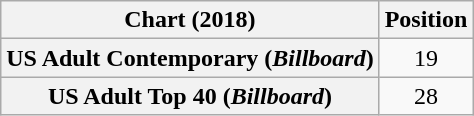<table class="wikitable sortable plainrowheaders" style="text-align:center">
<tr>
<th scope="col">Chart (2018)</th>
<th scope="col">Position</th>
</tr>
<tr>
<th scope="row">US Adult Contemporary (<em>Billboard</em>)</th>
<td>19</td>
</tr>
<tr>
<th scope="row">US Adult Top 40 (<em>Billboard</em>)</th>
<td>28</td>
</tr>
</table>
